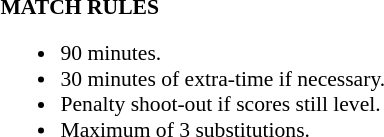<table width=100% style="font-size: 90%">
<tr>
<td width=50% valign=top><br><strong>MATCH RULES</strong><ul><li>90 minutes.</li><li>30 minutes of extra-time if necessary.</li><li>Penalty shoot-out if scores still level.</li><li>Maximum of 3 substitutions.</li></ul></td>
</tr>
</table>
